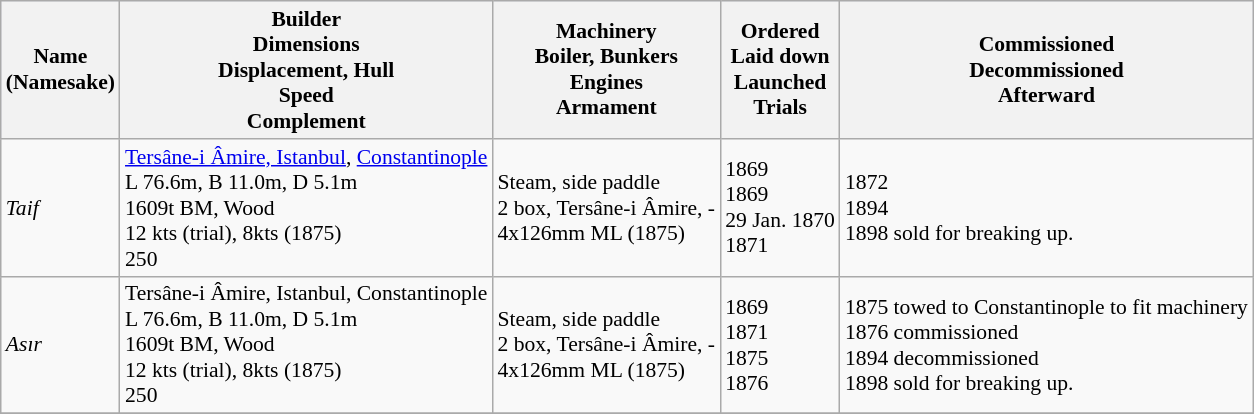<table class="wikitable" style="font-size:90%;">
<tr bgcolor="#e6e9ff">
<th>Name<br>(Namesake)</th>
<th>Builder<br>Dimensions<br>Displacement, Hull<br>Speed<br>Complement</th>
<th>Machinery<br>Boiler, Bunkers<br>Engines<br>Armament</th>
<th>Ordered<br>Laid down<br>Launched<br>Trials</th>
<th>Commissioned<br>Decommissioned<br>Afterward</th>
</tr>
<tr ---->
<td><em>Taif</em></td>
<td> <a href='#'>Tersâne-i Âmire, Istanbul</a>, <a href='#'>Constantinople</a><br>L 76.6m, B 11.0m, D 5.1m<br>1609t BM, Wood<br>12 kts (trial), 8kts (1875)<br>250</td>
<td>Steam, side paddle<br>2 box, Tersâne-i Âmire, -<br>4x126mm ML (1875)</td>
<td>1869<br>1869<br>29 Jan. 1870<br>1871</td>
<td>1872<br>1894<br>1898 sold for breaking up.</td>
</tr>
<tr ---->
<td><em>Asır</em></td>
<td> Tersâne-i Âmire, Istanbul, Constantinople<br>L 76.6m, B 11.0m, D 5.1m<br>1609t BM, Wood<br>12 kts (trial), 8kts (1875)<br>250</td>
<td>Steam, side paddle<br>2 box, Tersâne-i Âmire, -<br>4x126mm ML (1875)</td>
<td>1869<br>1871<br>1875<br>1876</td>
<td>1875 towed to Constantinople to fit machinery<br>1876 commissioned<br>1894 decommissioned<br>1898 sold for breaking up.</td>
</tr>
<tr ---->
</tr>
</table>
